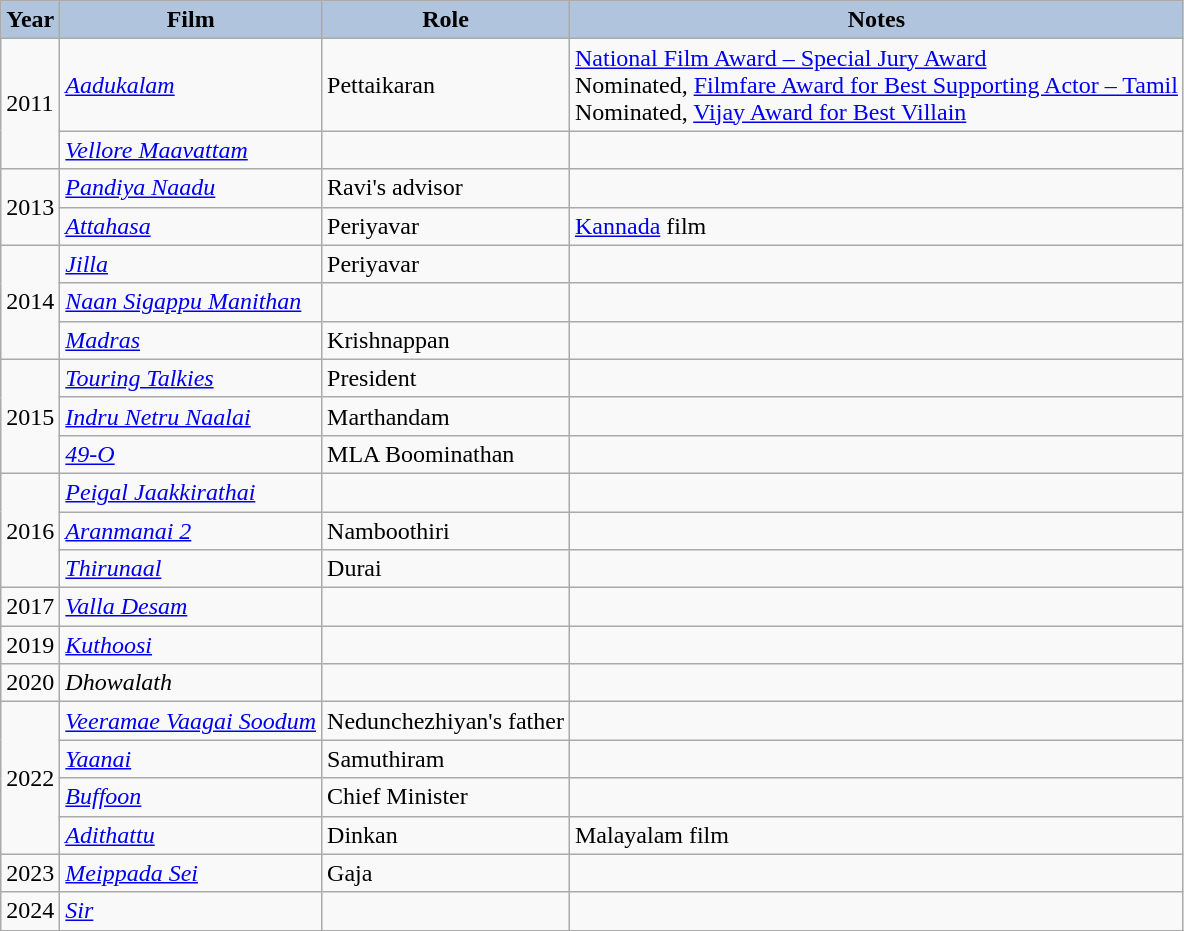<table class="wikitable">
<tr style="text-align:center;">
<th style="background:#B0C4DE;">Year</th>
<th style="background:#B0C4DE;">Film</th>
<th style="background:#B0C4DE;">Role</th>
<th style="background:#B0C4DE;">Notes</th>
</tr>
<tr>
<td rowspan="2">2011</td>
<td><em><a href='#'>Aadukalam</a></em></td>
<td>Pettaikaran</td>
<td><a href='#'>National Film Award – Special Jury Award</a><br>Nominated, <a href='#'>Filmfare Award for Best Supporting Actor – Tamil</a><br>Nominated, <a href='#'>Vijay Award for Best Villain</a></td>
</tr>
<tr>
<td><em><a href='#'>Vellore Maavattam</a></em></td>
<td></td>
<td></td>
</tr>
<tr>
<td rowspan="2">2013</td>
<td><em><a href='#'>Pandiya Naadu</a></em></td>
<td>Ravi's advisor</td>
<td></td>
</tr>
<tr>
<td><em><a href='#'>Attahasa</a></em></td>
<td>Periyavar</td>
<td><a href='#'>Kannada</a> film</td>
</tr>
<tr>
<td rowspan="3">2014</td>
<td><em><a href='#'>Jilla</a></em></td>
<td>Periyavar</td>
<td></td>
</tr>
<tr>
<td><em><a href='#'>Naan Sigappu Manithan</a></em></td>
<td></td>
<td></td>
</tr>
<tr>
<td><em><a href='#'>Madras</a></em></td>
<td>Krishnappan</td>
<td></td>
</tr>
<tr>
<td rowspan="3">2015</td>
<td><em><a href='#'>Touring Talkies</a></em></td>
<td>President</td>
<td></td>
</tr>
<tr>
<td><em><a href='#'>Indru Netru Naalai</a></em></td>
<td>Marthandam</td>
<td></td>
</tr>
<tr>
<td><em><a href='#'>49-O</a></em></td>
<td>MLA Boominathan</td>
<td></td>
</tr>
<tr>
<td rowspan="3">2016</td>
<td><em><a href='#'>Peigal Jaakkirathai</a></em></td>
<td></td>
<td></td>
</tr>
<tr>
<td><em><a href='#'>Aranmanai 2</a></em></td>
<td>Namboothiri</td>
<td></td>
</tr>
<tr>
<td><em><a href='#'>Thirunaal</a></em></td>
<td>Durai</td>
<td></td>
</tr>
<tr>
<td>2017</td>
<td><em><a href='#'>Valla Desam</a></em></td>
<td></td>
<td></td>
</tr>
<tr>
<td>2019</td>
<td><em><a href='#'>Kuthoosi</a></em></td>
<td></td>
<td></td>
</tr>
<tr>
<td>2020</td>
<td><em>Dhowalath</em></td>
<td></td>
<td></td>
</tr>
<tr>
<td rowspan="4">2022</td>
<td><em><a href='#'>Veeramae Vaagai Soodum</a></em></td>
<td>Nedunchezhiyan's father</td>
<td></td>
</tr>
<tr>
<td><em><a href='#'>Yaanai</a></em></td>
<td>Samuthiram</td>
<td></td>
</tr>
<tr>
<td><em><a href='#'>Buffoon</a></em></td>
<td>Chief Minister</td>
<td></td>
</tr>
<tr>
<td><em><a href='#'>Adithattu</a></em></td>
<td>Dinkan</td>
<td>Malayalam film</td>
</tr>
<tr>
<td>2023</td>
<td><em><a href='#'>Meippada Sei</a></em></td>
<td>Gaja</td>
<td></td>
</tr>
<tr>
<td>2024</td>
<td><em><a href='#'>Sir</a></em></td>
<td></td>
<td></td>
</tr>
<tr>
</tr>
</table>
